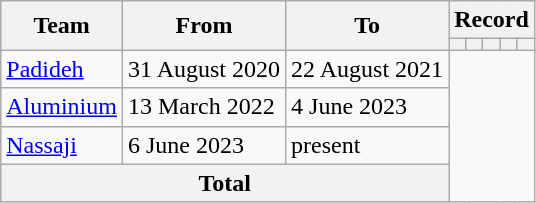<table class=wikitable style="text-align: center">
<tr>
<th rowspan=2>Team</th>
<th rowspan=2>From</th>
<th rowspan=2>To</th>
<th colspan=5>Record</th>
</tr>
<tr>
<th></th>
<th></th>
<th></th>
<th></th>
<th></th>
</tr>
<tr>
<td align=left><a href='#'>Padideh</a></td>
<td align=left>31 August 2020</td>
<td align=left>22 August 2021<br></td>
</tr>
<tr>
<td align=left><a href='#'>Aluminium</a></td>
<td align=left>13 March 2022</td>
<td align=left>4 June 2023<br></td>
</tr>
<tr>
<td align=left><a href='#'>Nassaji</a></td>
<td align=left>6 June 2023</td>
<td align=left>present<br></td>
</tr>
<tr>
<th colspan=3>Total<br></th>
</tr>
</table>
